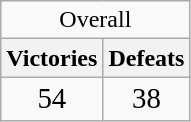<table class="wikitable">
<tr>
<td align=center colspan=2>Overall</td>
</tr>
<tr>
<th>Victories</th>
<th>Defeats</th>
</tr>
<tr>
<td align=center><big>54</big></td>
<td align=center><big>38</big></td>
</tr>
</table>
